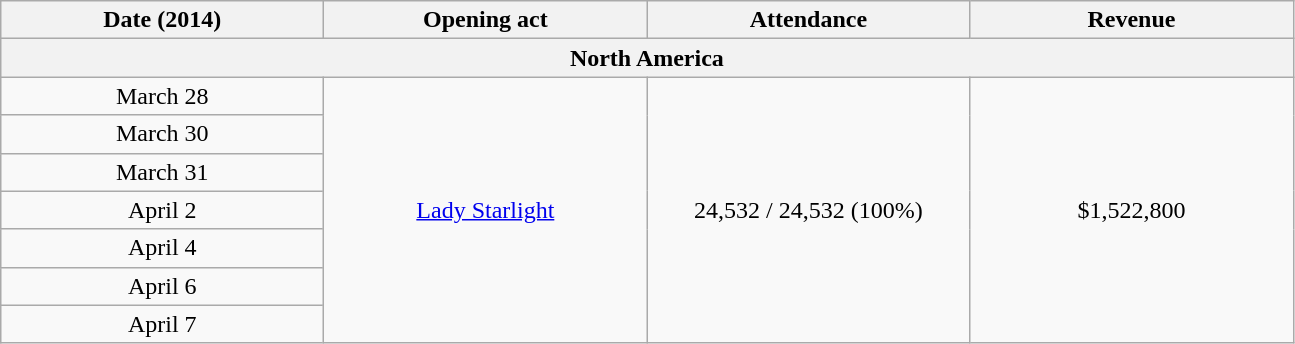<table class="wikitable plainrowheaders" style="text-align:center;">
<tr>
<th scope="col" style="width:13em;">Date (2014)</th>
<th scope="col" style="width:13em;">Opening act</th>
<th scope="col" style="width:13em;">Attendance</th>
<th scope="col" style="width:13em;">Revenue</th>
</tr>
<tr>
<th colspan="4">North America</th>
</tr>
<tr>
<td>March 28</td>
<td rowspan="7"><a href='#'>Lady Starlight</a></td>
<td rowspan="7">24,532 / 24,532 (100%)</td>
<td rowspan="7">$1,522,800</td>
</tr>
<tr>
<td>March 30</td>
</tr>
<tr>
<td>March 31</td>
</tr>
<tr>
<td>April 2</td>
</tr>
<tr>
<td>April 4</td>
</tr>
<tr>
<td>April 6</td>
</tr>
<tr>
<td>April 7</td>
</tr>
</table>
